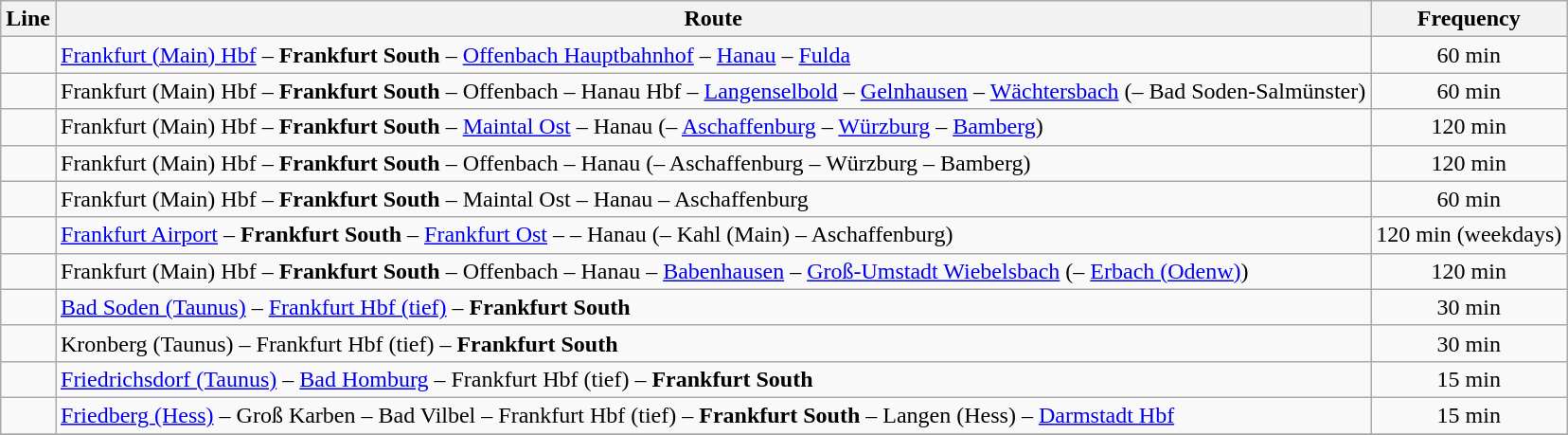<table class="wikitable">
<tr>
<th>Line</th>
<th>Route</th>
<th>Frequency</th>
</tr>
<tr>
<td></td>
<td><a href='#'>Frankfurt (Main) Hbf</a> – <strong>Frankfurt South</strong> – <a href='#'>Offenbach Hauptbahnhof</a> – <a href='#'>Hanau</a> – <a href='#'>Fulda</a></td>
<td align="center">60 min</td>
</tr>
<tr>
<td></td>
<td>Frankfurt (Main) Hbf – <strong>Frankfurt South</strong> – Offenbach – Hanau Hbf – <a href='#'>Langenselbold</a> – <a href='#'>Gelnhausen</a> – <a href='#'>Wächtersbach</a> (– Bad Soden-Salmünster)</td>
<td align="center">60 min</td>
</tr>
<tr>
<td></td>
<td>Frankfurt (Main) Hbf – <strong>Frankfurt South</strong> – <a href='#'>Maintal Ost</a> – Hanau (– <a href='#'>Aschaffenburg</a> – <a href='#'>Würzburg</a> – <a href='#'>Bamberg</a>)</td>
<td align="center">120 min</td>
</tr>
<tr>
<td></td>
<td>Frankfurt (Main) Hbf – <strong>Frankfurt South</strong> – Offenbach – Hanau (– Aschaffenburg – Würzburg – Bamberg)</td>
<td align="center">120 min</td>
</tr>
<tr>
<td></td>
<td>Frankfurt (Main) Hbf – <strong>Frankfurt South</strong> – Maintal Ost – Hanau – Aschaffenburg</td>
<td align="center">60 min</td>
</tr>
<tr>
<td></td>
<td><a href='#'>Frankfurt Airport</a> – <strong>Frankfurt South</strong> – <a href='#'>Frankfurt Ost</a> –  – Hanau (– Kahl (Main) – Aschaffenburg)</td>
<td align="center">120 min (weekdays)</td>
</tr>
<tr>
<td></td>
<td>Frankfurt (Main) Hbf – <strong>Frankfurt South</strong> – Offenbach – Hanau – <a href='#'>Babenhausen</a> – <a href='#'>Groß-Umstadt Wiebelsbach</a> (– <a href='#'>Erbach (Odenw)</a>)</td>
<td align="center">120 min</td>
</tr>
<tr>
<td></td>
<td><a href='#'>Bad Soden (Taunus)</a> – <a href='#'>Frankfurt Hbf (tief)</a> – <strong>Frankfurt South</strong></td>
<td align="center">30 min</td>
</tr>
<tr>
<td></td>
<td>Kronberg (Taunus) – Frankfurt Hbf (tief) – <strong>Frankfurt South</strong></td>
<td align="center">30 min</td>
</tr>
<tr>
<td></td>
<td><a href='#'>Friedrichsdorf (Taunus)</a> – <a href='#'>Bad Homburg</a> – Frankfurt Hbf (tief) – <strong>Frankfurt South</strong></td>
<td align="center">15 min</td>
</tr>
<tr>
<td></td>
<td><a href='#'>Friedberg (Hess)</a> – Groß Karben – Bad Vilbel – Frankfurt Hbf (tief) – <strong>Frankfurt South</strong> – Langen (Hess) – <a href='#'>Darmstadt Hbf</a></td>
<td align="center">15 min</td>
</tr>
<tr>
</tr>
</table>
